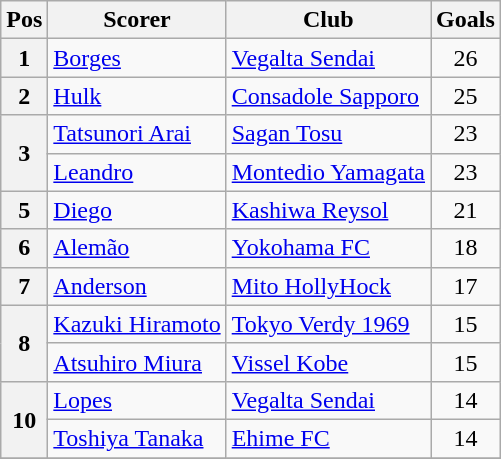<table class="wikitable">
<tr>
<th>Pos</th>
<th>Scorer</th>
<th>Club</th>
<th>Goals</th>
</tr>
<tr>
<th>1</th>
<td> <a href='#'>Borges</a></td>
<td><a href='#'>Vegalta Sendai</a></td>
<td align=center>26</td>
</tr>
<tr>
<th>2</th>
<td> <a href='#'>Hulk</a></td>
<td><a href='#'>Consadole Sapporo</a></td>
<td align=center>25</td>
</tr>
<tr>
<th rowspan=2>3</th>
<td> <a href='#'>Tatsunori Arai</a></td>
<td><a href='#'>Sagan Tosu</a></td>
<td align=center>23</td>
</tr>
<tr>
<td> <a href='#'>Leandro</a></td>
<td><a href='#'>Montedio Yamagata</a></td>
<td align=center>23</td>
</tr>
<tr>
<th>5</th>
<td> <a href='#'>Diego</a></td>
<td><a href='#'>Kashiwa Reysol</a></td>
<td align=center>21</td>
</tr>
<tr>
<th>6</th>
<td> <a href='#'>Alemão</a></td>
<td><a href='#'>Yokohama FC</a></td>
<td align=center>18</td>
</tr>
<tr>
<th>7</th>
<td> <a href='#'>Anderson</a></td>
<td><a href='#'>Mito HollyHock</a></td>
<td align=center>17</td>
</tr>
<tr>
<th rowspan=2>8</th>
<td> <a href='#'>Kazuki Hiramoto</a></td>
<td><a href='#'>Tokyo Verdy 1969</a></td>
<td align=center>15</td>
</tr>
<tr>
<td> <a href='#'>Atsuhiro Miura</a></td>
<td><a href='#'>Vissel Kobe</a></td>
<td align=center>15</td>
</tr>
<tr>
<th rowspan=2>10</th>
<td> <a href='#'>Lopes</a></td>
<td><a href='#'>Vegalta Sendai</a></td>
<td align=center>14</td>
</tr>
<tr>
<td> <a href='#'>Toshiya Tanaka</a></td>
<td><a href='#'>Ehime FC</a></td>
<td align=center>14</td>
</tr>
<tr>
</tr>
</table>
